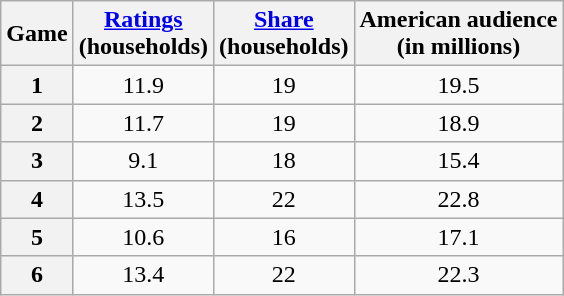<table class="wikitable" style="text-align:center;" border="1">
<tr>
<th>Game</th>
<th><a href='#'>Ratings</a><br>(households)</th>
<th><a href='#'>Share</a><br>(households)</th>
<th>American audience<br>(in millions)</th>
</tr>
<tr>
<th>1</th>
<td>11.9</td>
<td>19</td>
<td>19.5</td>
</tr>
<tr>
<th>2</th>
<td>11.7</td>
<td>19</td>
<td>18.9</td>
</tr>
<tr>
<th>3</th>
<td>9.1</td>
<td>18</td>
<td>15.4</td>
</tr>
<tr>
<th>4</th>
<td>13.5</td>
<td>22</td>
<td>22.8</td>
</tr>
<tr>
<th>5</th>
<td>10.6</td>
<td>16</td>
<td>17.1</td>
</tr>
<tr>
<th>6</th>
<td>13.4</td>
<td>22</td>
<td>22.3</td>
</tr>
</table>
